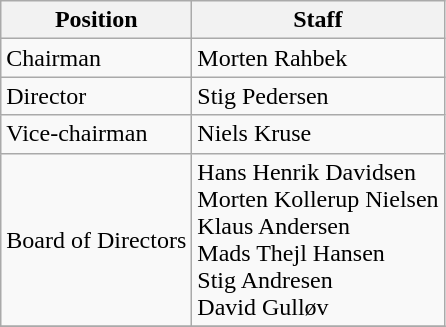<table class="wikitable">
<tr>
<th>Position</th>
<th>Staff</th>
</tr>
<tr>
<td>Chairman</td>
<td>Morten Rahbek</td>
</tr>
<tr>
<td>Director</td>
<td>Stig Pedersen</td>
</tr>
<tr>
<td>Vice-chairman</td>
<td>Niels Kruse</td>
</tr>
<tr>
<td>Board of Directors</td>
<td>Hans Henrik Davidsen <br>   Morten Kollerup Nielsen <br>  Klaus Andersen <br>  Mads Thejl Hansen <br>  Stig Andresen <br>  David Gulløv</td>
</tr>
<tr>
</tr>
</table>
